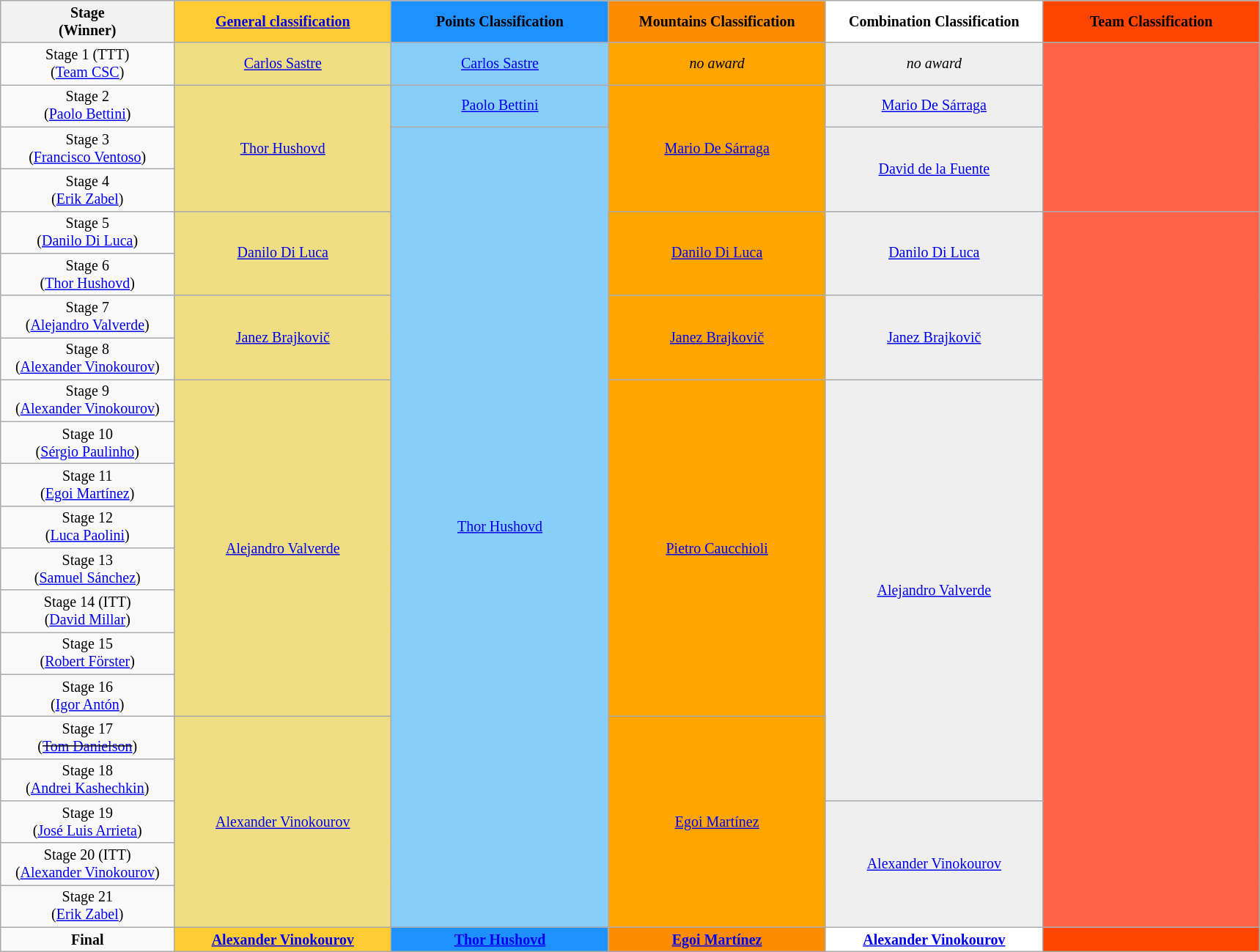<table class="wikitable" style="text-align: center; font-size:smaller;">
<tr style="background-color: #efefef;">
<th width="12%">Stage<br>(Winner)</th>
<th style="background:#FFCC33;" width="15%"><strong><a href='#'>General classification</a></strong><br></th>
<th style="background:#1E90FF;" width="15%"><strong>Points Classification</strong><br></th>
<th style="background:#FF8C00;" width="15%"><strong>Mountains Classification</strong><br></th>
<th style="background:white;" width="15%"><strong>Combination Classification</strong><br></th>
<th style="background:#FF4500;" width="15%"><strong>Team Classification</strong></th>
</tr>
<tr>
<td>Stage 1 (TTT)<br>(<a href='#'>Team CSC</a>)</td>
<td style="background:#EEDD82;" rowspan="1"><a href='#'>Carlos Sastre</a></td>
<td style="background:#87CEFA;" rowspan="1"><a href='#'>Carlos Sastre</a></td>
<td style="background:#FFA500;" rowspan="1"><em>no award</em></td>
<td style="background:#efefef;" rowspan="1"><em>no award</em></td>
<td style="background:#FF6347;" rowspan="4"></td>
</tr>
<tr>
<td>Stage 2 <br>(<a href='#'>Paolo Bettini</a>)</td>
<td style="background:#EEDD82;" rowspan="3"><a href='#'>Thor Hushovd</a></td>
<td style="background:#87CEFA;" rowspan="1"><a href='#'>Paolo Bettini</a></td>
<td style="background:#FFA500;" rowspan="3"><a href='#'>Mario De Sárraga</a></td>
<td style="background:#efefef;" rowspan="1"><a href='#'>Mario De Sárraga</a></td>
</tr>
<tr>
<td>Stage 3 <br>(<a href='#'>Francisco Ventoso</a>)</td>
<td style="background:#87CEFA;" rowspan="19"><a href='#'>Thor Hushovd</a></td>
<td style="background:#efefef;" rowspan="2"><a href='#'>David de la Fuente</a></td>
</tr>
<tr>
<td>Stage 4 <br>(<a href='#'>Erik Zabel</a>)</td>
</tr>
<tr>
<td>Stage 5 <br>(<a href='#'>Danilo Di Luca</a>)</td>
<td style="background:#EEDD82;" rowspan="2"><a href='#'>Danilo Di Luca</a></td>
<td style="background:#FFA500;" rowspan="2"><a href='#'>Danilo Di Luca</a></td>
<td style="background:#efefef;" rowspan="2"><a href='#'>Danilo Di Luca</a></td>
<td style="background:#FF6347;" rowspan="17"></td>
</tr>
<tr>
<td>Stage 6 <br>(<a href='#'>Thor Hushovd</a>)</td>
</tr>
<tr>
<td>Stage 7 <br>(<a href='#'>Alejandro Valverde</a>)</td>
<td style="background:#EEDD82;" rowspan="2"><a href='#'>Janez Brajkovič</a></td>
<td style="background:#FFA500;" rowspan="2"><a href='#'>Janez Brajkovič</a></td>
<td style="background:#efefef;" rowspan="2"><a href='#'>Janez Brajkovič</a></td>
</tr>
<tr>
<td>Stage 8 <br>(<a href='#'>Alexander Vinokourov</a>)</td>
</tr>
<tr>
<td>Stage 9 <br>(<a href='#'>Alexander Vinokourov</a>)</td>
<td style="background:#EEDD82;" rowspan="8"><a href='#'>Alejandro Valverde</a></td>
<td style="background:#FFA500;" rowspan="8"><a href='#'>Pietro Caucchioli</a></td>
<td style="background:#efefef;" rowspan="10"><a href='#'>Alejandro Valverde</a></td>
</tr>
<tr>
<td>Stage 10 <br>(<a href='#'>Sérgio Paulinho</a>)</td>
</tr>
<tr>
<td>Stage 11 <br>(<a href='#'>Egoi Martínez</a>)</td>
</tr>
<tr>
<td>Stage 12 <br>(<a href='#'>Luca Paolini</a>)</td>
</tr>
<tr>
<td>Stage 13 <br>(<a href='#'>Samuel Sánchez</a>)</td>
</tr>
<tr>
<td>Stage 14 (ITT)<br>(<a href='#'>David Millar</a>)</td>
</tr>
<tr>
<td>Stage 15 <br>(<a href='#'>Robert Förster</a>)</td>
</tr>
<tr>
<td>Stage 16 <br>(<a href='#'>Igor Antón</a>)</td>
</tr>
<tr>
<td>Stage 17 <br>(<s><a href='#'>Tom Danielson</a></s>)</td>
<td style="background:#EEDD82;" rowspan="5"><a href='#'>Alexander Vinokourov</a></td>
<td style="background:#FFA500;" rowspan="5"><a href='#'>Egoi Martínez</a></td>
</tr>
<tr>
<td>Stage 18 <br>(<a href='#'>Andrei Kashechkin</a>)</td>
</tr>
<tr>
<td>Stage 19 <br>(<a href='#'>José Luis Arrieta</a>)</td>
<td style="background:#efefef;" rowspan="3"><a href='#'>Alexander Vinokourov</a></td>
</tr>
<tr>
<td>Stage 20 (ITT)<br>(<a href='#'>Alexander Vinokourov</a>)</td>
</tr>
<tr>
<td>Stage 21 <br>(<a href='#'>Erik Zabel</a>)</td>
</tr>
<tr>
<td><strong>Final</strong></td>
<th style="background:#FFCC33;" width="15%"><a href='#'>Alexander Vinokourov</a></th>
<th style="background:#1E90FF;" width="15%"><a href='#'>Thor Hushovd</a></th>
<th style="background:#FF8C00;" width="15%"><a href='#'>Egoi Martínez</a></th>
<th style="background:white;" width="15%"><a href='#'>Alexander Vinokourov</a></th>
<th style="background:#FF4500;" width="15%"></th>
</tr>
</table>
